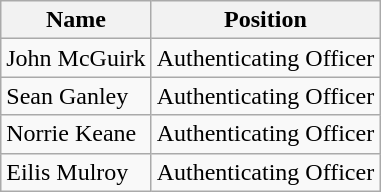<table class="wikitable">
<tr>
<th>Name</th>
<th>Position</th>
</tr>
<tr>
<td>John McGuirk</td>
<td>Authenticating Officer</td>
</tr>
<tr>
<td>Sean Ganley</td>
<td>Authenticating Officer</td>
</tr>
<tr>
<td>Norrie Keane</td>
<td>Authenticating Officer</td>
</tr>
<tr>
<td>Eilis Mulroy</td>
<td>Authenticating Officer</td>
</tr>
</table>
